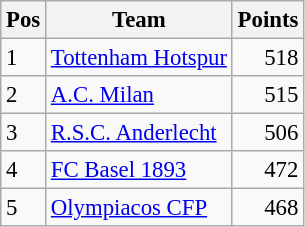<table class="wikitable" style="font-size: 95%;">
<tr>
<th>Pos</th>
<th>Team</th>
<th>Points</th>
</tr>
<tr>
<td>1</td>
<td> <a href='#'>Tottenham Hotspur</a></td>
<td align="right">518</td>
</tr>
<tr>
<td>2</td>
<td> <a href='#'>A.C. Milan</a></td>
<td align="right">515</td>
</tr>
<tr>
<td>3</td>
<td> <a href='#'>R.S.C. Anderlecht</a></td>
<td align="right">506</td>
</tr>
<tr>
<td>4</td>
<td> <a href='#'>FC Basel 1893</a></td>
<td align="right">472</td>
</tr>
<tr>
<td>5</td>
<td> <a href='#'>Olympiacos CFP</a></td>
<td align="right">468</td>
</tr>
</table>
